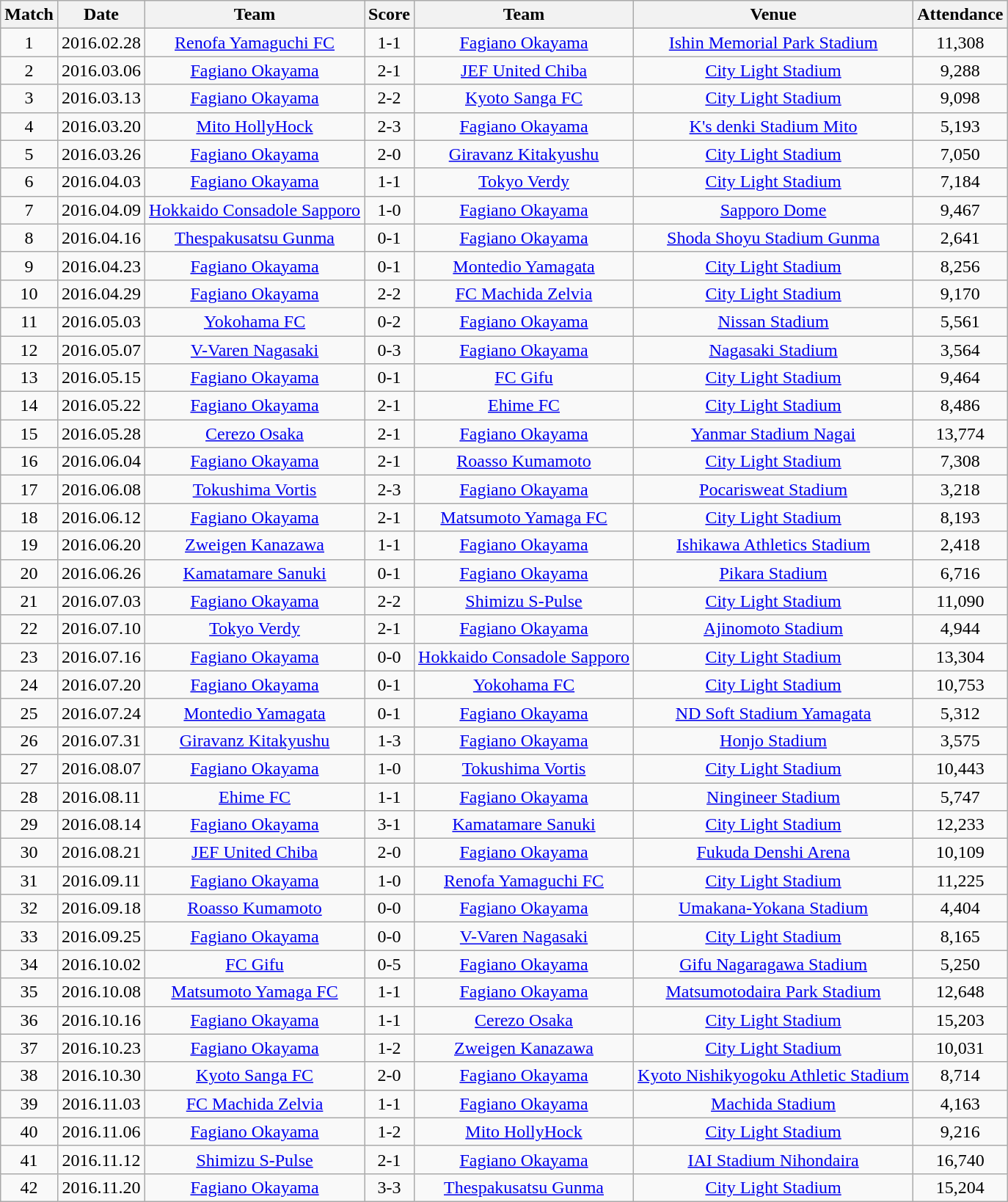<table class="wikitable" style="text-align:center;">
<tr>
<th>Match</th>
<th>Date</th>
<th>Team</th>
<th>Score</th>
<th>Team</th>
<th>Venue</th>
<th>Attendance</th>
</tr>
<tr>
<td>1</td>
<td>2016.02.28</td>
<td><a href='#'>Renofa Yamaguchi FC</a></td>
<td>1-1</td>
<td><a href='#'>Fagiano Okayama</a></td>
<td><a href='#'>Ishin Memorial Park Stadium</a></td>
<td>11,308</td>
</tr>
<tr>
<td>2</td>
<td>2016.03.06</td>
<td><a href='#'>Fagiano Okayama</a></td>
<td>2-1</td>
<td><a href='#'>JEF United Chiba</a></td>
<td><a href='#'>City Light Stadium</a></td>
<td>9,288</td>
</tr>
<tr>
<td>3</td>
<td>2016.03.13</td>
<td><a href='#'>Fagiano Okayama</a></td>
<td>2-2</td>
<td><a href='#'>Kyoto Sanga FC</a></td>
<td><a href='#'>City Light Stadium</a></td>
<td>9,098</td>
</tr>
<tr>
<td>4</td>
<td>2016.03.20</td>
<td><a href='#'>Mito HollyHock</a></td>
<td>2-3</td>
<td><a href='#'>Fagiano Okayama</a></td>
<td><a href='#'>K's denki Stadium Mito</a></td>
<td>5,193</td>
</tr>
<tr>
<td>5</td>
<td>2016.03.26</td>
<td><a href='#'>Fagiano Okayama</a></td>
<td>2-0</td>
<td><a href='#'>Giravanz Kitakyushu</a></td>
<td><a href='#'>City Light Stadium</a></td>
<td>7,050</td>
</tr>
<tr>
<td>6</td>
<td>2016.04.03</td>
<td><a href='#'>Fagiano Okayama</a></td>
<td>1-1</td>
<td><a href='#'>Tokyo Verdy</a></td>
<td><a href='#'>City Light Stadium</a></td>
<td>7,184</td>
</tr>
<tr>
<td>7</td>
<td>2016.04.09</td>
<td><a href='#'>Hokkaido Consadole Sapporo</a></td>
<td>1-0</td>
<td><a href='#'>Fagiano Okayama</a></td>
<td><a href='#'>Sapporo Dome</a></td>
<td>9,467</td>
</tr>
<tr>
<td>8</td>
<td>2016.04.16</td>
<td><a href='#'>Thespakusatsu Gunma</a></td>
<td>0-1</td>
<td><a href='#'>Fagiano Okayama</a></td>
<td><a href='#'>Shoda Shoyu Stadium Gunma</a></td>
<td>2,641</td>
</tr>
<tr>
<td>9</td>
<td>2016.04.23</td>
<td><a href='#'>Fagiano Okayama</a></td>
<td>0-1</td>
<td><a href='#'>Montedio Yamagata</a></td>
<td><a href='#'>City Light Stadium</a></td>
<td>8,256</td>
</tr>
<tr>
<td>10</td>
<td>2016.04.29</td>
<td><a href='#'>Fagiano Okayama</a></td>
<td>2-2</td>
<td><a href='#'>FC Machida Zelvia</a></td>
<td><a href='#'>City Light Stadium</a></td>
<td>9,170</td>
</tr>
<tr>
<td>11</td>
<td>2016.05.03</td>
<td><a href='#'>Yokohama FC</a></td>
<td>0-2</td>
<td><a href='#'>Fagiano Okayama</a></td>
<td><a href='#'>Nissan Stadium</a></td>
<td>5,561</td>
</tr>
<tr>
<td>12</td>
<td>2016.05.07</td>
<td><a href='#'>V-Varen Nagasaki</a></td>
<td>0-3</td>
<td><a href='#'>Fagiano Okayama</a></td>
<td><a href='#'>Nagasaki Stadium</a></td>
<td>3,564</td>
</tr>
<tr>
<td>13</td>
<td>2016.05.15</td>
<td><a href='#'>Fagiano Okayama</a></td>
<td>0-1</td>
<td><a href='#'>FC Gifu</a></td>
<td><a href='#'>City Light Stadium</a></td>
<td>9,464</td>
</tr>
<tr>
<td>14</td>
<td>2016.05.22</td>
<td><a href='#'>Fagiano Okayama</a></td>
<td>2-1</td>
<td><a href='#'>Ehime FC</a></td>
<td><a href='#'>City Light Stadium</a></td>
<td>8,486</td>
</tr>
<tr>
<td>15</td>
<td>2016.05.28</td>
<td><a href='#'>Cerezo Osaka</a></td>
<td>2-1</td>
<td><a href='#'>Fagiano Okayama</a></td>
<td><a href='#'>Yanmar Stadium Nagai</a></td>
<td>13,774</td>
</tr>
<tr>
<td>16</td>
<td>2016.06.04</td>
<td><a href='#'>Fagiano Okayama</a></td>
<td>2-1</td>
<td><a href='#'>Roasso Kumamoto</a></td>
<td><a href='#'>City Light Stadium</a></td>
<td>7,308</td>
</tr>
<tr>
<td>17</td>
<td>2016.06.08</td>
<td><a href='#'>Tokushima Vortis</a></td>
<td>2-3</td>
<td><a href='#'>Fagiano Okayama</a></td>
<td><a href='#'>Pocarisweat Stadium</a></td>
<td>3,218</td>
</tr>
<tr>
<td>18</td>
<td>2016.06.12</td>
<td><a href='#'>Fagiano Okayama</a></td>
<td>2-1</td>
<td><a href='#'>Matsumoto Yamaga FC</a></td>
<td><a href='#'>City Light Stadium</a></td>
<td>8,193</td>
</tr>
<tr>
<td>19</td>
<td>2016.06.20</td>
<td><a href='#'>Zweigen Kanazawa</a></td>
<td>1-1</td>
<td><a href='#'>Fagiano Okayama</a></td>
<td><a href='#'>Ishikawa Athletics Stadium</a></td>
<td>2,418</td>
</tr>
<tr>
<td>20</td>
<td>2016.06.26</td>
<td><a href='#'>Kamatamare Sanuki</a></td>
<td>0-1</td>
<td><a href='#'>Fagiano Okayama</a></td>
<td><a href='#'>Pikara Stadium</a></td>
<td>6,716</td>
</tr>
<tr>
<td>21</td>
<td>2016.07.03</td>
<td><a href='#'>Fagiano Okayama</a></td>
<td>2-2</td>
<td><a href='#'>Shimizu S-Pulse</a></td>
<td><a href='#'>City Light Stadium</a></td>
<td>11,090</td>
</tr>
<tr>
<td>22</td>
<td>2016.07.10</td>
<td><a href='#'>Tokyo Verdy</a></td>
<td>2-1</td>
<td><a href='#'>Fagiano Okayama</a></td>
<td><a href='#'>Ajinomoto Stadium</a></td>
<td>4,944</td>
</tr>
<tr>
<td>23</td>
<td>2016.07.16</td>
<td><a href='#'>Fagiano Okayama</a></td>
<td>0-0</td>
<td><a href='#'>Hokkaido Consadole Sapporo</a></td>
<td><a href='#'>City Light Stadium</a></td>
<td>13,304</td>
</tr>
<tr>
<td>24</td>
<td>2016.07.20</td>
<td><a href='#'>Fagiano Okayama</a></td>
<td>0-1</td>
<td><a href='#'>Yokohama FC</a></td>
<td><a href='#'>City Light Stadium</a></td>
<td>10,753</td>
</tr>
<tr>
<td>25</td>
<td>2016.07.24</td>
<td><a href='#'>Montedio Yamagata</a></td>
<td>0-1</td>
<td><a href='#'>Fagiano Okayama</a></td>
<td><a href='#'>ND Soft Stadium Yamagata</a></td>
<td>5,312</td>
</tr>
<tr>
<td>26</td>
<td>2016.07.31</td>
<td><a href='#'>Giravanz Kitakyushu</a></td>
<td>1-3</td>
<td><a href='#'>Fagiano Okayama</a></td>
<td><a href='#'>Honjo Stadium</a></td>
<td>3,575</td>
</tr>
<tr>
<td>27</td>
<td>2016.08.07</td>
<td><a href='#'>Fagiano Okayama</a></td>
<td>1-0</td>
<td><a href='#'>Tokushima Vortis</a></td>
<td><a href='#'>City Light Stadium</a></td>
<td>10,443</td>
</tr>
<tr>
<td>28</td>
<td>2016.08.11</td>
<td><a href='#'>Ehime FC</a></td>
<td>1-1</td>
<td><a href='#'>Fagiano Okayama</a></td>
<td><a href='#'>Ningineer Stadium</a></td>
<td>5,747</td>
</tr>
<tr>
<td>29</td>
<td>2016.08.14</td>
<td><a href='#'>Fagiano Okayama</a></td>
<td>3-1</td>
<td><a href='#'>Kamatamare Sanuki</a></td>
<td><a href='#'>City Light Stadium</a></td>
<td>12,233</td>
</tr>
<tr>
<td>30</td>
<td>2016.08.21</td>
<td><a href='#'>JEF United Chiba</a></td>
<td>2-0</td>
<td><a href='#'>Fagiano Okayama</a></td>
<td><a href='#'>Fukuda Denshi Arena</a></td>
<td>10,109</td>
</tr>
<tr>
<td>31</td>
<td>2016.09.11</td>
<td><a href='#'>Fagiano Okayama</a></td>
<td>1-0</td>
<td><a href='#'>Renofa Yamaguchi FC</a></td>
<td><a href='#'>City Light Stadium</a></td>
<td>11,225</td>
</tr>
<tr>
<td>32</td>
<td>2016.09.18</td>
<td><a href='#'>Roasso Kumamoto</a></td>
<td>0-0</td>
<td><a href='#'>Fagiano Okayama</a></td>
<td><a href='#'>Umakana-Yokana Stadium</a></td>
<td>4,404</td>
</tr>
<tr>
<td>33</td>
<td>2016.09.25</td>
<td><a href='#'>Fagiano Okayama</a></td>
<td>0-0</td>
<td><a href='#'>V-Varen Nagasaki</a></td>
<td><a href='#'>City Light Stadium</a></td>
<td>8,165</td>
</tr>
<tr>
<td>34</td>
<td>2016.10.02</td>
<td><a href='#'>FC Gifu</a></td>
<td>0-5</td>
<td><a href='#'>Fagiano Okayama</a></td>
<td><a href='#'>Gifu Nagaragawa Stadium</a></td>
<td>5,250</td>
</tr>
<tr>
<td>35</td>
<td>2016.10.08</td>
<td><a href='#'>Matsumoto Yamaga FC</a></td>
<td>1-1</td>
<td><a href='#'>Fagiano Okayama</a></td>
<td><a href='#'>Matsumotodaira Park Stadium</a></td>
<td>12,648</td>
</tr>
<tr>
<td>36</td>
<td>2016.10.16</td>
<td><a href='#'>Fagiano Okayama</a></td>
<td>1-1</td>
<td><a href='#'>Cerezo Osaka</a></td>
<td><a href='#'>City Light Stadium</a></td>
<td>15,203</td>
</tr>
<tr>
<td>37</td>
<td>2016.10.23</td>
<td><a href='#'>Fagiano Okayama</a></td>
<td>1-2</td>
<td><a href='#'>Zweigen Kanazawa</a></td>
<td><a href='#'>City Light Stadium</a></td>
<td>10,031</td>
</tr>
<tr>
<td>38</td>
<td>2016.10.30</td>
<td><a href='#'>Kyoto Sanga FC</a></td>
<td>2-0</td>
<td><a href='#'>Fagiano Okayama</a></td>
<td><a href='#'>Kyoto Nishikyogoku Athletic Stadium</a></td>
<td>8,714</td>
</tr>
<tr>
<td>39</td>
<td>2016.11.03</td>
<td><a href='#'>FC Machida Zelvia</a></td>
<td>1-1</td>
<td><a href='#'>Fagiano Okayama</a></td>
<td><a href='#'>Machida Stadium</a></td>
<td>4,163</td>
</tr>
<tr>
<td>40</td>
<td>2016.11.06</td>
<td><a href='#'>Fagiano Okayama</a></td>
<td>1-2</td>
<td><a href='#'>Mito HollyHock</a></td>
<td><a href='#'>City Light Stadium</a></td>
<td>9,216</td>
</tr>
<tr>
<td>41</td>
<td>2016.11.12</td>
<td><a href='#'>Shimizu S-Pulse</a></td>
<td>2-1</td>
<td><a href='#'>Fagiano Okayama</a></td>
<td><a href='#'>IAI Stadium Nihondaira</a></td>
<td>16,740</td>
</tr>
<tr>
<td>42</td>
<td>2016.11.20</td>
<td><a href='#'>Fagiano Okayama</a></td>
<td>3-3</td>
<td><a href='#'>Thespakusatsu Gunma</a></td>
<td><a href='#'>City Light Stadium</a></td>
<td>15,204</td>
</tr>
</table>
